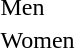<table>
<tr>
<td>Men</td>
<td></td>
<td></td>
<td></td>
</tr>
<tr>
<td>Women</td>
<td></td>
<td></td>
<td></td>
</tr>
</table>
